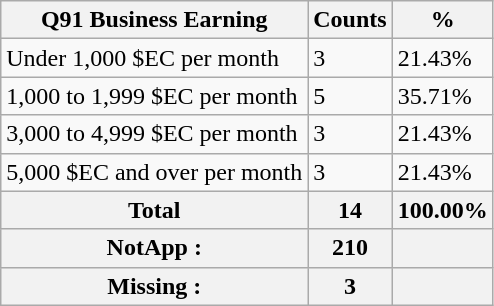<table class="wikitable sortable">
<tr>
<th>Q91 Business Earning</th>
<th>Counts</th>
<th>%</th>
</tr>
<tr>
<td>Under 1,000 $EC per month</td>
<td>3</td>
<td>21.43%</td>
</tr>
<tr>
<td>1,000 to 1,999 $EC per month</td>
<td>5</td>
<td>35.71%</td>
</tr>
<tr>
<td>3,000 to 4,999 $EC per month</td>
<td>3</td>
<td>21.43%</td>
</tr>
<tr>
<td>5,000 $EC and over per month</td>
<td>3</td>
<td>21.43%</td>
</tr>
<tr>
<th>Total</th>
<th>14</th>
<th>100.00%</th>
</tr>
<tr>
<th>NotApp :</th>
<th>210</th>
<th></th>
</tr>
<tr>
<th>Missing :</th>
<th>3</th>
<th></th>
</tr>
</table>
